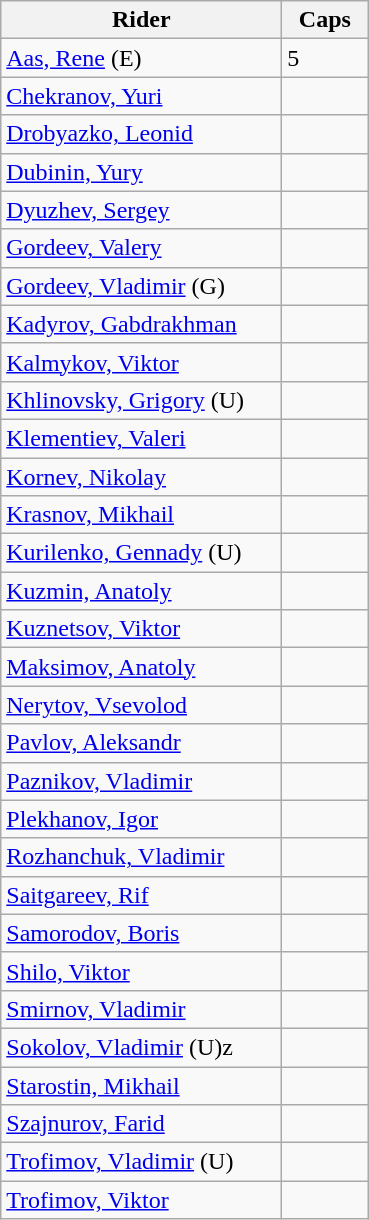<table class="sortable wikitable">
<tr>
<th width="180">Rider</th>
<th width="50">Caps</th>
</tr>
<tr>
<td><a href='#'>Aas, Rene</a> (E)</td>
<td>5</td>
</tr>
<tr>
<td><a href='#'>Chekranov, Yuri</a></td>
<td></td>
</tr>
<tr>
<td><a href='#'>Drobyazko, Leonid</a></td>
<td></td>
</tr>
<tr>
<td><a href='#'>Dubinin, Yury</a></td>
<td></td>
</tr>
<tr>
<td><a href='#'>Dyuzhev, Sergey</a></td>
<td></td>
</tr>
<tr>
<td><a href='#'>Gordeev, Valery</a></td>
<td></td>
</tr>
<tr>
<td><a href='#'>Gordeev, Vladimir</a> (G)</td>
<td></td>
</tr>
<tr>
<td><a href='#'>Kadyrov, Gabdrakhman</a></td>
<td></td>
</tr>
<tr>
<td><a href='#'>Kalmykov, Viktor</a></td>
<td></td>
</tr>
<tr>
<td><a href='#'>Khlinovsky, Grigory</a> (U)</td>
<td></td>
</tr>
<tr>
<td><a href='#'>Klementiev, Valeri</a></td>
<td></td>
</tr>
<tr>
<td><a href='#'>Kornev, Nikolay</a></td>
<td></td>
</tr>
<tr>
<td><a href='#'>Krasnov, Mikhail</a></td>
<td></td>
</tr>
<tr>
<td><a href='#'>Kurilenko, Gennady</a> (U)</td>
<td></td>
</tr>
<tr>
<td><a href='#'>Kuzmin, Anatoly</a></td>
<td></td>
</tr>
<tr>
<td><a href='#'>Kuznetsov, Viktor</a></td>
<td></td>
</tr>
<tr>
<td><a href='#'>Maksimov, Anatoly</a></td>
<td></td>
</tr>
<tr>
<td><a href='#'>Nerytov, Vsevolod</a></td>
<td></td>
</tr>
<tr>
<td><a href='#'>Pavlov, Aleksandr</a></td>
<td></td>
</tr>
<tr>
<td><a href='#'>Paznikov, Vladimir</a></td>
<td></td>
</tr>
<tr>
<td><a href='#'>Plekhanov, Igor</a></td>
<td></td>
</tr>
<tr>
<td><a href='#'>Rozhanchuk, Vladimir</a></td>
<td></td>
</tr>
<tr>
<td><a href='#'>Saitgareev, Rif</a></td>
<td></td>
</tr>
<tr>
<td><a href='#'>Samorodov, Boris</a></td>
<td></td>
</tr>
<tr>
<td><a href='#'>Shilo, Viktor</a></td>
<td></td>
</tr>
<tr>
<td><a href='#'>Smirnov, Vladimir</a></td>
<td></td>
</tr>
<tr>
<td><a href='#'>Sokolov, Vladimir</a> (U)z</td>
<td></td>
</tr>
<tr>
<td><a href='#'>Starostin, Mikhail</a></td>
<td></td>
</tr>
<tr>
<td><a href='#'>Szajnurov, Farid</a></td>
<td></td>
</tr>
<tr>
<td><a href='#'>Trofimov, Vladimir</a> (U)</td>
<td></td>
</tr>
<tr>
<td><a href='#'>Trofimov, Viktor</a></td>
<td></td>
</tr>
</table>
